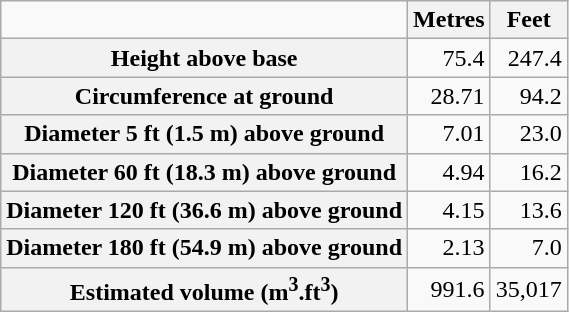<table class="wikitable">
<tr>
<td></td>
<th>Metres</th>
<th>Feet</th>
</tr>
<tr>
<th>Height above base</th>
<td ALIGN="RIGHT">75.4</td>
<td ALIGN="RIGHT">247.4</td>
</tr>
<tr>
<th>Circumference at ground</th>
<td ALIGN="RIGHT">28.71</td>
<td ALIGN="RIGHT">94.2</td>
</tr>
<tr>
<th>Diameter 5 ft (1.5 m) above ground</th>
<td ALIGN="RIGHT">7.01</td>
<td ALIGN="RIGHT">23.0</td>
</tr>
<tr>
<th>Diameter 60 ft (18.3 m) above ground</th>
<td ALIGN="RIGHT">4.94</td>
<td ALIGN="RIGHT">16.2</td>
</tr>
<tr>
<th>Diameter 120 ft (36.6 m) above ground</th>
<td ALIGN="RIGHT">4.15</td>
<td ALIGN="RIGHT">13.6</td>
</tr>
<tr>
<th>Diameter 180 ft (54.9 m) above ground</th>
<td ALIGN="RIGHT">2.13</td>
<td ALIGN="RIGHT">7.0</td>
</tr>
<tr>
<th>Estimated volume (m<sup>3</sup>.ft<sup>3</sup>)</th>
<td align="right">991.6</td>
<td align="right">35,017</td>
</tr>
</table>
